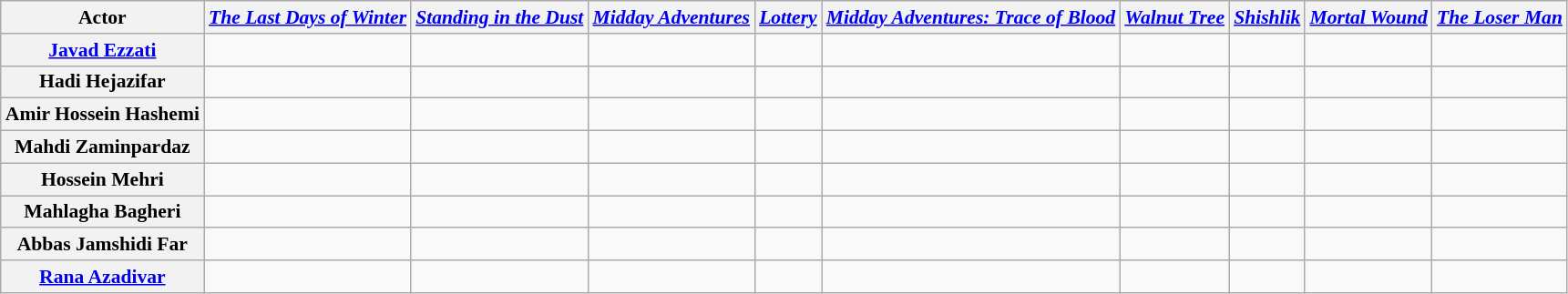<table class="wikitable" style="text-align:center;font-size:90%;">
<tr>
<th>Actor</th>
<th><em><a href='#'>The Last Days of Winter</a></em></th>
<th><em><a href='#'>Standing in the Dust</a></em></th>
<th><em><a href='#'>Midday Adventures</a></em></th>
<th><a href='#'><em>Lottery</em></a></th>
<th><em><a href='#'>Midday Adventures: Trace of Blood</a></em></th>
<th><a href='#'><em>Walnut Tree</em></a></th>
<th><em><a href='#'>Shishlik</a></em></th>
<th><a href='#'><em>Mortal Wound</em></a></th>
<th><em><a href='#'>The Loser Man</a></em></th>
</tr>
<tr>
<th><a href='#'>Javad Ezzati</a></th>
<td></td>
<td></td>
<td></td>
<td></td>
<td></td>
<td></td>
<td></td>
<td></td>
<td></td>
</tr>
<tr>
<th>Hadi Hejazifar</th>
<td></td>
<td></td>
<td></td>
<td></td>
<td></td>
<td></td>
<td></td>
<td></td>
<td></td>
</tr>
<tr>
<th>Amir Hossein Hashemi</th>
<td></td>
<td></td>
<td></td>
<td></td>
<td></td>
<td></td>
<td></td>
<td></td>
<td></td>
</tr>
<tr>
<th>Mahdi Zaminpardaz</th>
<td></td>
<td></td>
<td></td>
<td></td>
<td></td>
<td></td>
<td></td>
<td></td>
<td></td>
</tr>
<tr>
<th>Hossein Mehri</th>
<td></td>
<td></td>
<td></td>
<td></td>
<td></td>
<td></td>
<td></td>
<td></td>
<td></td>
</tr>
<tr>
<th>Mahlagha Bagheri</th>
<td></td>
<td></td>
<td></td>
<td></td>
<td></td>
<td></td>
<td></td>
<td></td>
<td></td>
</tr>
<tr>
<th>Abbas Jamshidi Far</th>
<td></td>
<td></td>
<td></td>
<td></td>
<td></td>
<td></td>
<td></td>
<td></td>
<td></td>
</tr>
<tr>
<th><a href='#'>Rana Azadivar</a></th>
<td></td>
<td></td>
<td></td>
<td></td>
<td></td>
<td></td>
<td></td>
<td></td>
<td></td>
</tr>
</table>
